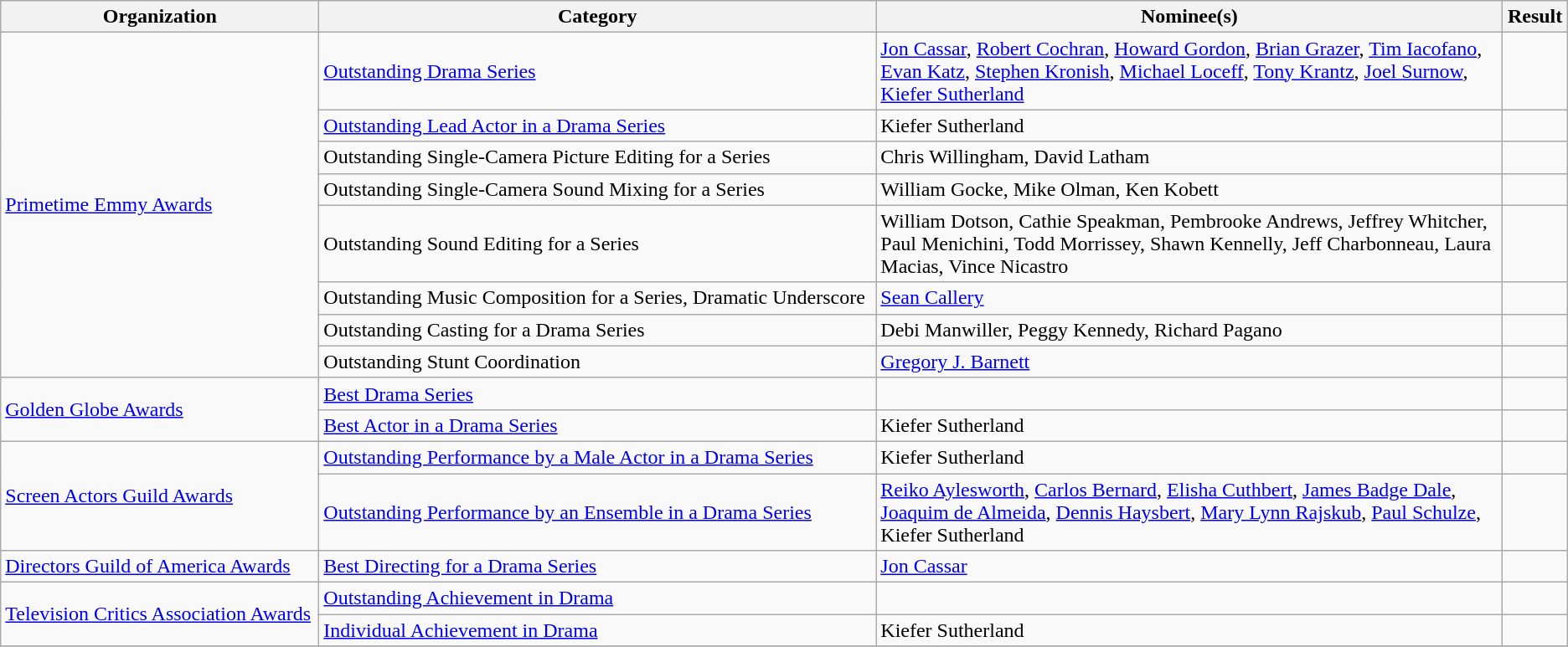<table class="wikitable">
<tr>
<th>Organization</th>
<th>Category</th>
<th style="width:40%;">Nominee(s)</th>
<th>Result</th>
</tr>
<tr>
<td rowspan=8><a href='#'>Primetime Emmy Awards</a></td>
<td><a href='#'>Outstanding Drama Series</a></td>
<td><a href='#'>Jon Cassar</a>, <a href='#'>Robert Cochran</a>, <a href='#'>Howard Gordon</a>, <a href='#'>Brian Grazer</a>, <a href='#'>Tim Iacofano</a>, <a href='#'>Evan Katz</a>, <a href='#'>Stephen Kronish</a>, <a href='#'>Michael Loceff</a>, <a href='#'>Tony Krantz</a>, <a href='#'>Joel Surnow</a>, <a href='#'>Kiefer Sutherland</a></td>
<td></td>
</tr>
<tr>
<td><a href='#'>Outstanding Lead Actor in a Drama Series</a></td>
<td>Kiefer Sutherland</td>
<td></td>
</tr>
<tr>
<td>Outstanding Single-Camera Picture Editing for a Series</td>
<td>Chris Willingham, David Latham</td>
<td></td>
</tr>
<tr>
<td>Outstanding Single-Camera Sound Mixing for a Series</td>
<td>William Gocke, Mike Olman, Ken Kobett</td>
<td></td>
</tr>
<tr>
<td>Outstanding Sound Editing for a Series</td>
<td>William Dotson, Cathie Speakman, Pembrooke Andrews, Jeffrey Whitcher, Paul Menichini, Todd Morrissey, Shawn Kennelly, Jeff Charbonneau, Laura Macias, Vince Nicastro</td>
<td></td>
</tr>
<tr>
<td>Outstanding Music Composition for a Series, Dramatic Underscore</td>
<td><a href='#'>Sean Callery</a></td>
<td></td>
</tr>
<tr>
<td>Outstanding Casting for a Drama Series</td>
<td>Debi Manwiller, Peggy Kennedy, Richard Pagano</td>
<td></td>
</tr>
<tr>
<td>Outstanding Stunt Coordination</td>
<td><a href='#'>Gregory J. Barnett</a></td>
<td></td>
</tr>
<tr>
<td rowspan=2><a href='#'>Golden Globe Awards</a></td>
<td><a href='#'>Best Drama Series</a></td>
<td></td>
<td></td>
</tr>
<tr>
<td><a href='#'>Best Actor in a Drama Series</a></td>
<td>Kiefer Sutherland</td>
<td></td>
</tr>
<tr>
<td rowspan=2><a href='#'>Screen Actors Guild Awards</a></td>
<td><a href='#'>Outstanding Performance by a Male Actor in a Drama Series</a></td>
<td>Kiefer Sutherland</td>
<td></td>
</tr>
<tr>
<td><a href='#'>Outstanding Performance by an Ensemble in a Drama Series</a></td>
<td><a href='#'>Reiko Aylesworth</a>, <a href='#'>Carlos Bernard</a>, <a href='#'>Elisha Cuthbert</a>, <a href='#'>James Badge Dale</a>, <a href='#'>Joaquim de Almeida</a>, <a href='#'>Dennis Haysbert</a>, <a href='#'>Mary Lynn Rajskub</a>, <a href='#'>Paul Schulze</a>, Kiefer Sutherland</td>
<td></td>
</tr>
<tr>
<td rowspan=1><a href='#'>Directors Guild of America Awards</a></td>
<td><a href='#'>Best Directing for a Drama Series</a></td>
<td><a href='#'>Jon Cassar</a></td>
<td></td>
</tr>
<tr>
<td rowspan=2><a href='#'>Television Critics Association Awards</a></td>
<td><a href='#'>Outstanding Achievement in Drama</a></td>
<td></td>
<td></td>
</tr>
<tr>
<td><a href='#'>Individual Achievement in Drama</a></td>
<td>Kiefer Sutherland</td>
<td></td>
</tr>
<tr>
</tr>
</table>
